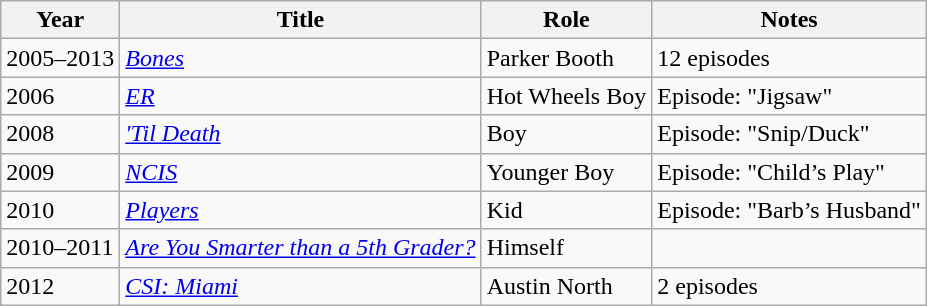<table class="wikitable">
<tr>
<th>Year</th>
<th>Title</th>
<th>Role</th>
<th>Notes</th>
</tr>
<tr>
<td>2005–2013</td>
<td><em><a href='#'>Bones</a></em></td>
<td>Parker Booth</td>
<td>12 episodes</td>
</tr>
<tr>
<td>2006</td>
<td><em><a href='#'>ER</a></em></td>
<td>Hot Wheels Boy</td>
<td>Episode: "Jigsaw"</td>
</tr>
<tr>
<td>2008</td>
<td><em><a href='#'>'Til Death</a></em></td>
<td>Boy</td>
<td>Episode: "Snip/Duck"</td>
</tr>
<tr>
<td>2009</td>
<td><em><a href='#'>NCIS</a></em></td>
<td>Younger Boy</td>
<td>Episode: "Child’s Play"</td>
</tr>
<tr>
<td>2010</td>
<td><em><a href='#'>Players</a></em></td>
<td>Kid</td>
<td>Episode: "Barb’s Husband"</td>
</tr>
<tr>
<td>2010–2011</td>
<td><em><a href='#'>Are You Smarter than a 5th Grader?</a></em></td>
<td>Himself</td>
<td></td>
</tr>
<tr>
<td>2012</td>
<td><em><a href='#'>CSI: Miami</a></em></td>
<td>Austin North</td>
<td>2 episodes</td>
</tr>
</table>
